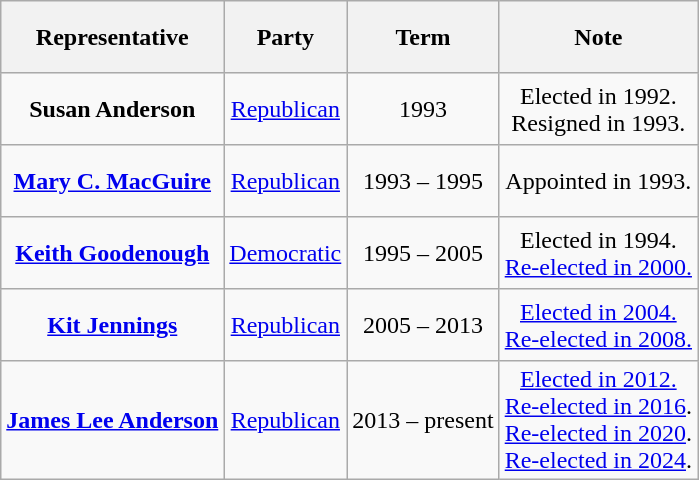<table class=wikitable style="text-align:center">
<tr style="height:3em">
<th>Representative</th>
<th>Party</th>
<th>Term</th>
<th>Note</th>
</tr>
<tr style="height:3em">
<td><strong>Susan Anderson</strong></td>
<td><a href='#'>Republican</a></td>
<td>1993</td>
<td>Elected in 1992.<br>Resigned in 1993.</td>
</tr>
<tr style="height:3em">
<td><strong><a href='#'>Mary C. MacGuire</a></strong></td>
<td><a href='#'>Republican</a></td>
<td>1993 – 1995</td>
<td>Appointed in 1993.</td>
</tr>
<tr style="height:3em">
<td><strong><a href='#'>Keith Goodenough</a></strong></td>
<td><a href='#'>Democratic</a></td>
<td>1995 – 2005</td>
<td>Elected in 1994.<br><a href='#'>Re-elected in 2000.</a></td>
</tr>
<tr style="height:3em">
<td><strong><a href='#'>Kit Jennings</a></strong></td>
<td><a href='#'>Republican</a></td>
<td>2005 – 2013</td>
<td><a href='#'>Elected in 2004.</a><br><a href='#'>Re-elected in 2008.</a></td>
</tr>
<tr style="height:3em">
<td><strong><a href='#'>James Lee Anderson</a></strong></td>
<td><a href='#'>Republican</a></td>
<td>2013 – present</td>
<td><a href='#'>Elected in 2012.</a><br><a href='#'>Re-elected in 2016</a>.<br><a href='#'>Re-elected in 2020</a>.<br><a href='#'>Re-elected in 2024</a>.</td>
</tr>
</table>
